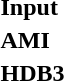<table>
<tr>
<td><strong>Input</strong></td>
<td></td>
</tr>
<tr>
<td><strong>AMI</strong></td>
<td></td>
</tr>
<tr>
<td><strong>HDB3</strong></td>
<td></td>
</tr>
<tr>
<td></td>
<td></td>
</tr>
</table>
